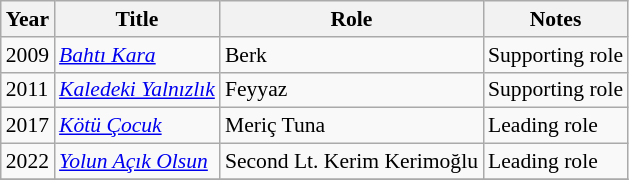<table class="wikitable" style="font-size: 90%;">
<tr>
<th>Year</th>
<th>Title</th>
<th>Role</th>
<th>Notes</th>
</tr>
<tr>
<td>2009</td>
<td><em><a href='#'>Bahtı Kara</a></em></td>
<td>Berk</td>
<td>Supporting role</td>
</tr>
<tr>
<td>2011</td>
<td><em><a href='#'>Kaledeki Yalnızlık</a></em></td>
<td>Feyyaz</td>
<td>Supporting role</td>
</tr>
<tr>
<td>2017</td>
<td><em><a href='#'>Kötü Çocuk</a></em></td>
<td>Meriç Tuna</td>
<td>Leading role</td>
</tr>
<tr>
<td>2022</td>
<td><em><a href='#'>Yolun Açık Olsun</a></em></td>
<td>Second Lt. Kerim Kerimoğlu</td>
<td>Leading role</td>
</tr>
<tr>
</tr>
</table>
